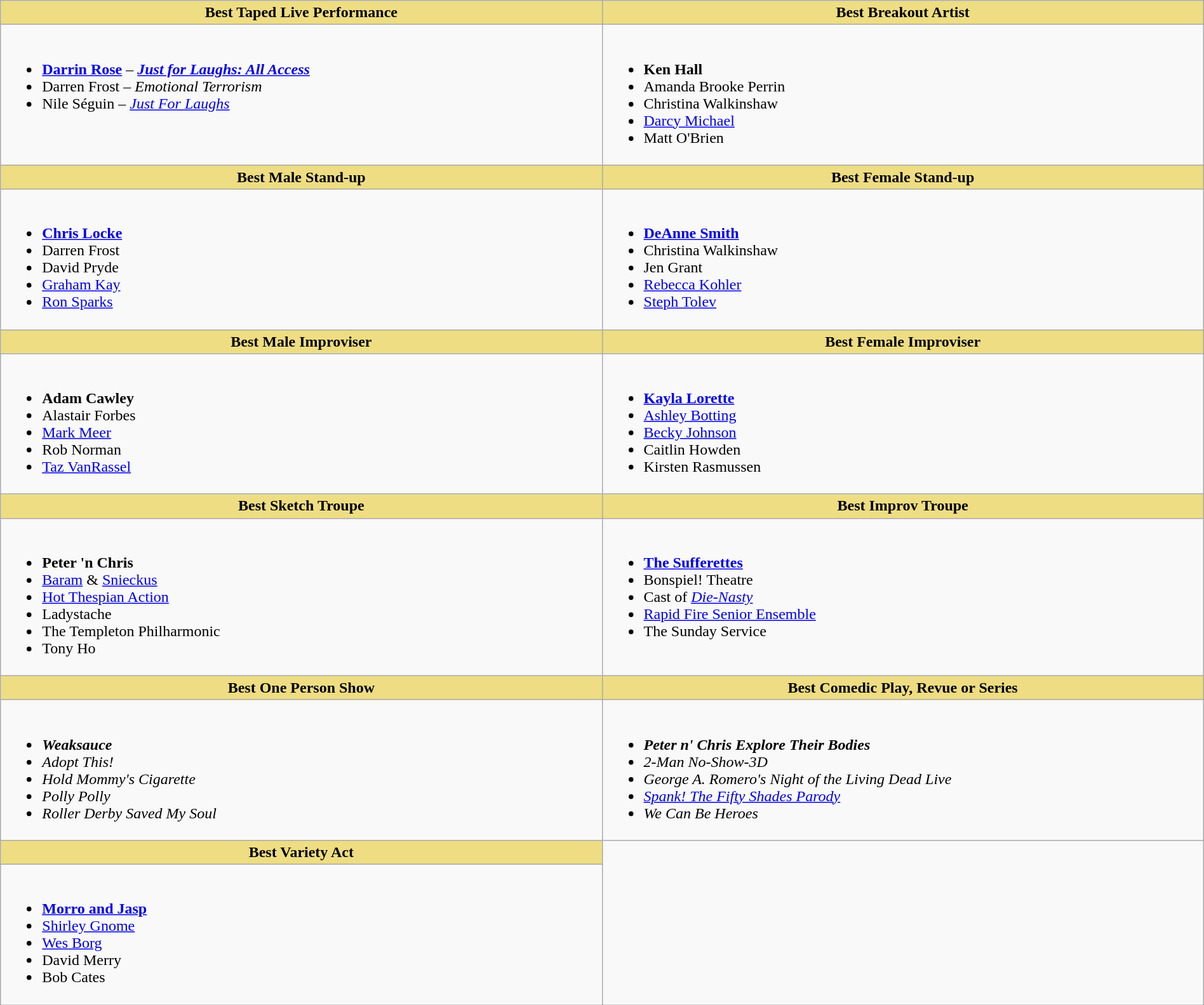<table class="wikitable" style="width:100%">
<tr>
<th style="background:#EEDD82; width:50%">Best Taped Live Performance</th>
<th style="background:#EEDD82; width:50%">Best Breakout Artist</th>
</tr>
<tr>
<td valign="top"><br><ul><li> <strong><a href='#'>Darrin Rose</a></strong> – <strong><em><a href='#'>Just for Laughs: All Access</a></em></strong></li><li>Darren Frost – <em>Emotional Terrorism</em></li><li>Nile Séguin – <em><a href='#'>Just For Laughs</a></em></li></ul></td>
<td valign="top"><br><ul><li> <strong>Ken Hall</strong></li><li>Amanda Brooke Perrin</li><li>Christina Walkinshaw</li><li><a href='#'>Darcy Michael</a></li><li>Matt O'Brien</li></ul></td>
</tr>
<tr>
<th style="background:#EEDD82; width:50%">Best Male Stand-up</th>
<th style="background:#EEDD82; width:50%">Best Female Stand-up</th>
</tr>
<tr>
<td valign="top"><br><ul><li> <strong><a href='#'>Chris Locke</a></strong></li><li>Darren Frost</li><li>David Pryde</li><li><a href='#'>Graham Kay</a></li><li><a href='#'>Ron Sparks</a></li></ul></td>
<td valign="top"><br><ul><li> <strong><a href='#'>DeAnne Smith</a></strong></li><li>Christina Walkinshaw</li><li>Jen Grant</li><li><a href='#'>Rebecca Kohler</a></li><li><a href='#'>Steph Tolev</a></li></ul></td>
</tr>
<tr>
<th style="background:#EEDD82; width:50%">Best Male Improviser</th>
<th style="background:#EEDD82; width:50%">Best Female Improviser</th>
</tr>
<tr>
<td valign="top"><br><ul><li> <strong>Adam Cawley</strong></li><li>Alastair Forbes</li><li><a href='#'>Mark Meer</a></li><li>Rob Norman</li><li><a href='#'>Taz VanRassel</a></li></ul></td>
<td valign="top"><br><ul><li> <strong><a href='#'>Kayla Lorette</a></strong></li><li><a href='#'>Ashley Botting</a></li><li><a href='#'>Becky Johnson</a></li><li>Caitlin Howden</li><li>Kirsten Rasmussen</li></ul></td>
</tr>
<tr>
<th style="background:#EEDD82; width:50%">Best Sketch Troupe</th>
<th style="background:#EEDD82; width:50%">Best Improv Troupe</th>
</tr>
<tr>
<td valign="top"><br><ul><li> <strong>Peter 'n Chris</strong></li><li><a href='#'>Baram</a> & <a href='#'>Snieckus</a></li><li><a href='#'>Hot Thespian Action</a></li><li>Ladystache</li><li>The Templeton Philharmonic</li><li>Tony Ho</li></ul></td>
<td valign="top"><br><ul><li> <strong><a href='#'>The Sufferettes</a></strong></li><li>Bonspiel! Theatre</li><li>Cast of <em><a href='#'>Die-Nasty</a></em></li><li><a href='#'>Rapid Fire Senior Ensemble</a></li><li>The Sunday Service</li></ul></td>
</tr>
<tr>
<th style="background:#EEDD82; width:50%">Best One Person Show</th>
<th style="background:#EEDD82; width:50%">Best Comedic Play, Revue or Series</th>
</tr>
<tr>
<td valign="top"><br><ul><li> <strong><em>Weaksauce</em></strong></li><li><em>Adopt This!</em></li><li><em>Hold Mommy's Cigarette</em></li><li><em>Polly Polly</em></li><li><em>Roller Derby Saved My Soul</em></li></ul></td>
<td valign="top"><br><ul><li> <strong><em>Peter n' Chris Explore Their Bodies</em></strong></li><li><em>2-Man No-Show-3D</em></li><li><em>George A. Romero's Night of the Living Dead Live</em></li><li><em><a href='#'>Spank! The Fifty Shades Parody</a></em></li><li><em>We Can Be Heroes</em></li></ul></td>
</tr>
<tr>
<th style="background:#EEDD82; width:50%">Best Variety Act</th>
</tr>
<tr>
<td valign="top"><br><ul><li> <strong><a href='#'>Morro and Jasp</a></strong></li><li><a href='#'>Shirley Gnome</a></li><li><a href='#'>Wes Borg</a></li><li>David Merry</li><li>Bob Cates</li></ul></td>
</tr>
</table>
